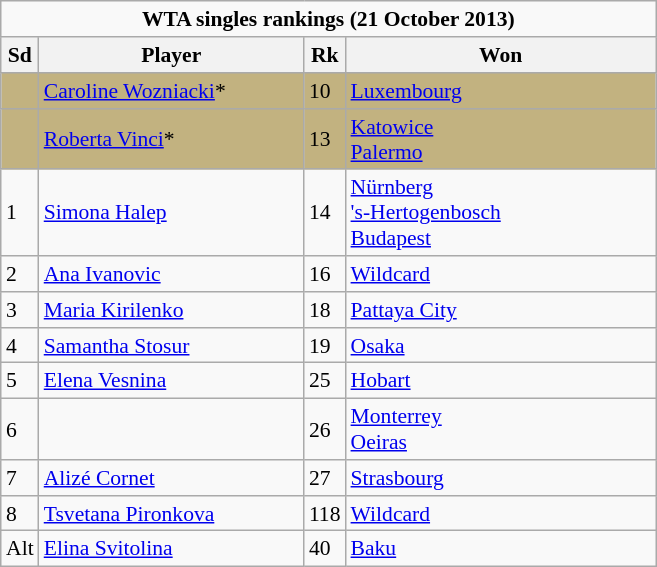<table class="wikitable" style="float:right;margin-left:1em;font-size:90%;text:justify;">
<tr align="center">
<td colspan=4><strong> WTA singles rankings (21 October 2013)</strong></td>
</tr>
<tr>
<th width=15>Sd</th>
<th width=170>Player</th>
<th width=20>Rk</th>
<th width=200>Won</th>
</tr>
<tr bgcolor=#C2B280>
<td> </td>
<td> <a href='#'>Caroline Wozniacki</a>*</td>
<td>10</td>
<td> <a href='#'>Luxembourg</a></td>
</tr>
<tr bgcolor=#C2B280>
<td> </td>
<td> <a href='#'>Roberta Vinci</a>*</td>
<td>13</td>
<td> <a href='#'>Katowice</a> <br>  <a href='#'>Palermo</a></td>
</tr>
<tr>
<td>1</td>
<td> <a href='#'>Simona Halep</a></td>
<td>14</td>
<td> <a href='#'>Nürnberg</a> <br>  <a href='#'>'s-Hertogenbosch</a> <br>  <a href='#'>Budapest</a></td>
</tr>
<tr>
<td>2</td>
<td> <a href='#'>Ana Ivanovic</a></td>
<td>16</td>
<td><a href='#'>Wildcard</a></td>
</tr>
<tr>
<td>3</td>
<td> <a href='#'>Maria Kirilenko</a></td>
<td>18</td>
<td> <a href='#'>Pattaya City</a></td>
</tr>
<tr>
<td>4</td>
<td> <a href='#'>Samantha Stosur</a></td>
<td>19</td>
<td> <a href='#'>Osaka</a></td>
</tr>
<tr>
<td>5</td>
<td> <a href='#'>Elena Vesnina</a></td>
<td>25</td>
<td> <a href='#'>Hobart</a></td>
</tr>
<tr>
<td>6</td>
<td></td>
<td>26</td>
<td> <a href='#'>Monterrey</a> <br>  <a href='#'>Oeiras</a></td>
</tr>
<tr>
<td>7</td>
<td> <a href='#'>Alizé Cornet</a></td>
<td>27</td>
<td> <a href='#'>Strasbourg</a></td>
</tr>
<tr>
<td>8</td>
<td> <a href='#'>Tsvetana Pironkova</a></td>
<td>118</td>
<td><a href='#'>Wildcard</a></td>
</tr>
<tr>
<td>Alt</td>
<td> <a href='#'>Elina Svitolina</a></td>
<td>40</td>
<td> <a href='#'>Baku</a></td>
</tr>
</table>
